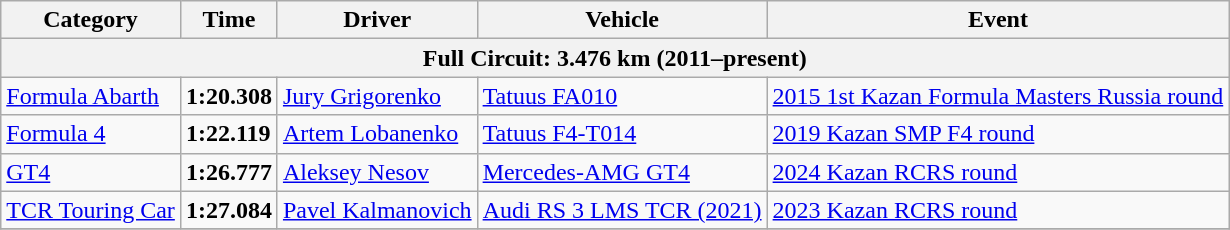<table class="wikitable">
<tr>
<th>Category</th>
<th>Time</th>
<th>Driver</th>
<th>Vehicle</th>
<th>Event</th>
</tr>
<tr>
<th colspan=5>Full Circuit: 3.476 km (2011–present)</th>
</tr>
<tr>
<td><a href='#'>Formula Abarth</a></td>
<td><strong>1:20.308</strong></td>
<td><a href='#'>Jury Grigorenko</a></td>
<td><a href='#'>Tatuus FA010</a></td>
<td><a href='#'>2015 1st Kazan Formula Masters Russia round</a></td>
</tr>
<tr>
<td><a href='#'>Formula 4</a></td>
<td><strong>1:22.119</strong></td>
<td><a href='#'>Artem Lobanenko</a></td>
<td><a href='#'>Tatuus F4-T014</a></td>
<td><a href='#'>2019 Kazan SMP F4 round</a></td>
</tr>
<tr>
<td><a href='#'>GT4</a></td>
<td><strong>1:26.777</strong></td>
<td><a href='#'>Aleksey Nesov</a></td>
<td><a href='#'>Mercedes-AMG GT4</a></td>
<td><a href='#'>2024 Kazan RCRS round</a></td>
</tr>
<tr>
<td><a href='#'>TCR Touring Car</a></td>
<td><strong>1:27.084</strong></td>
<td><a href='#'>Pavel Kalmanovich</a></td>
<td><a href='#'>Audi RS 3 LMS TCR (2021)</a></td>
<td><a href='#'>2023 Kazan RCRS round</a></td>
</tr>
<tr>
</tr>
</table>
